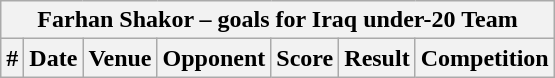<table class="wikitable" style="font-size:100%;">
<tr>
<th colspan="7"><strong>Farhan Shakor – goals for Iraq under-20 Team</strong></th>
</tr>
<tr>
<th>#</th>
<th>Date</th>
<th>Venue</th>
<th>Opponent</th>
<th>Score</th>
<th>Result</th>
<th>Competition<br>

</th>
</tr>
</table>
